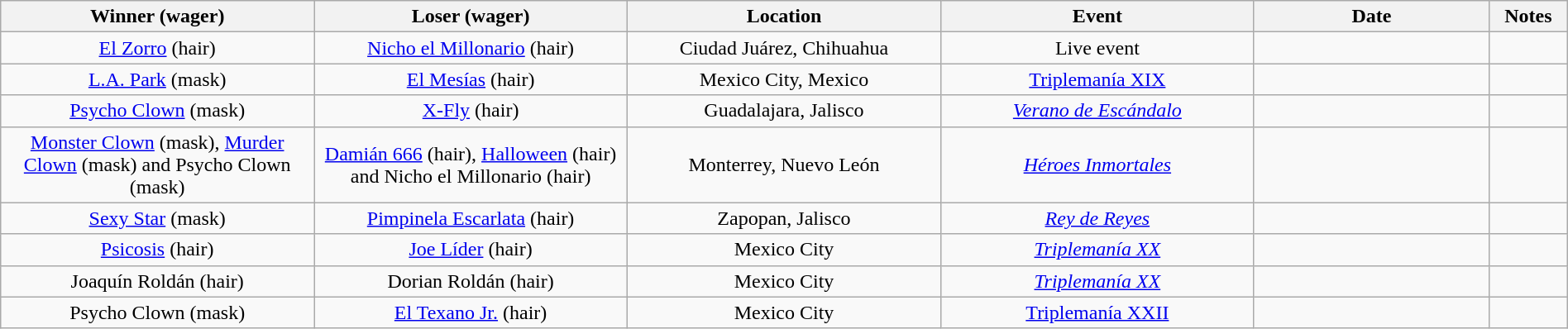<table class="wikitable sortable" width=100%  style="text-align: center">
<tr>
<th width=20% scope="col">Winner (wager)</th>
<th width=20% scope="col">Loser (wager)</th>
<th width=20% scope="col">Location</th>
<th width=20% scope="col">Event</th>
<th width=15% scope="col">Date</th>
<th class="unsortable" width=5% scope="col">Notes</th>
</tr>
<tr>
<td><a href='#'>El Zorro</a> (hair)</td>
<td><a href='#'>Nicho el Millonario</a> (hair)</td>
<td>Ciudad Juárez, Chihuahua</td>
<td>Live event</td>
<td></td>
<td></td>
</tr>
<tr>
<td><a href='#'>L.A. Park</a> (mask)</td>
<td><a href='#'>El Mesías</a> (hair)</td>
<td>Mexico City, Mexico</td>
<td><a href='#'>Triplemanía XIX</a></td>
<td></td>
<td></td>
</tr>
<tr>
<td><a href='#'>Psycho Clown</a> (mask)</td>
<td><a href='#'>X-Fly</a> (hair)</td>
<td>Guadalajara, Jalisco</td>
<td><em><a href='#'>Verano de Escándalo</a></em></td>
<td></td>
<td></td>
</tr>
<tr>
<td><a href='#'>Monster Clown</a> (mask), <a href='#'>Murder Clown</a> (mask) and Psycho Clown (mask)</td>
<td><a href='#'>Damián 666</a> (hair), <a href='#'>Halloween</a> (hair) and Nicho el Millonario (hair)</td>
<td>Monterrey, Nuevo León</td>
<td><em><a href='#'>Héroes Inmortales</a></em></td>
<td></td>
<td></td>
</tr>
<tr>
<td><a href='#'>Sexy Star</a> (mask)</td>
<td><a href='#'>Pimpinela Escarlata</a> (hair)</td>
<td>Zapopan, Jalisco</td>
<td><em><a href='#'>Rey de Reyes</a></em></td>
<td></td>
<td></td>
</tr>
<tr>
<td><a href='#'>Psicosis</a> (hair)</td>
<td><a href='#'>Joe Líder</a> (hair)</td>
<td>Mexico City</td>
<td><em><a href='#'>Triplemanía XX</a></em></td>
<td></td>
<td></td>
</tr>
<tr>
<td>Joaquín Roldán (hair)</td>
<td>Dorian Roldán (hair)</td>
<td>Mexico City</td>
<td><em><a href='#'>Triplemanía XX</a></em></td>
<td></td>
<td></td>
</tr>
<tr>
<td>Psycho Clown (mask)</td>
<td><a href='#'>El Texano Jr.</a> (hair)</td>
<td>Mexico City</td>
<td><a href='#'>Triplemanía XXII</a></td>
<td></td>
<td></td>
</tr>
</table>
